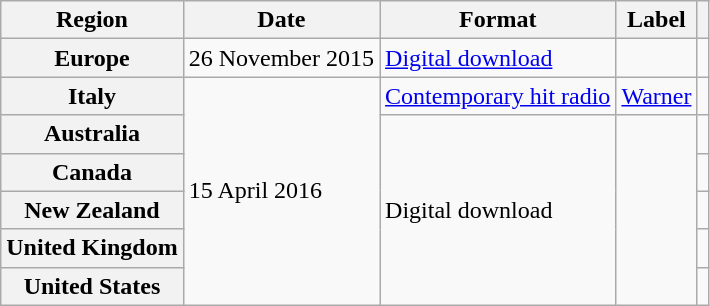<table class="wikitable plainrowheaders">
<tr>
<th scope="col">Region</th>
<th scope="col">Date</th>
<th scope="col">Format</th>
<th scope="col">Label</th>
<th scope="col"></th>
</tr>
<tr>
<th scope="row">Europe</th>
<td>26 November 2015</td>
<td><a href='#'>Digital download</a></td>
<td></td>
<td></td>
</tr>
<tr>
<th scope="row">Italy</th>
<td rowspan="6">15 April 2016</td>
<td><a href='#'>Contemporary hit radio</a></td>
<td><a href='#'>Warner</a></td>
<td></td>
</tr>
<tr>
<th scope="row">Australia</th>
<td rowspan="5">Digital download</td>
<td rowspan="5"></td>
<td></td>
</tr>
<tr>
<th scope="row">Canada</th>
<td></td>
</tr>
<tr>
<th scope="row">New Zealand</th>
<td></td>
</tr>
<tr>
<th scope="row">United Kingdom</th>
<td></td>
</tr>
<tr>
<th scope="row">United States</th>
<td></td>
</tr>
</table>
